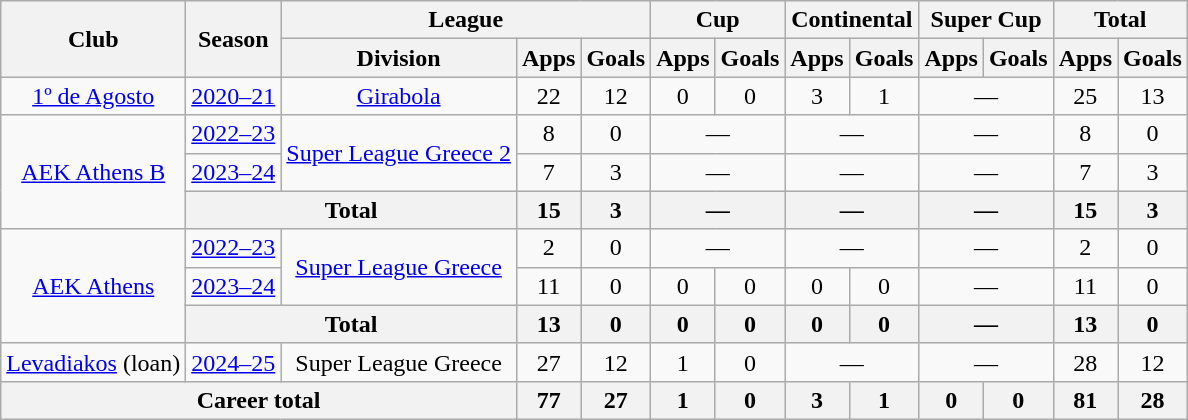<table class="wikitable" style="text-align:center">
<tr>
<th rowspan="2">Club</th>
<th rowspan="2">Season</th>
<th colspan="3">League</th>
<th colspan="2">Cup</th>
<th colspan="2">Continental</th>
<th colspan="2">Super Cup</th>
<th colspan="2">Total</th>
</tr>
<tr>
<th>Division</th>
<th>Apps</th>
<th>Goals</th>
<th>Apps</th>
<th>Goals</th>
<th>Apps</th>
<th>Goals</th>
<th>Apps</th>
<th>Goals</th>
<th>Apps</th>
<th>Goals</th>
</tr>
<tr>
<td><a href='#'>1º de Agosto</a></td>
<td><a href='#'>2020–21</a></td>
<td><a href='#'>Girabola</a></td>
<td>22</td>
<td>12</td>
<td>0</td>
<td>0</td>
<td>3</td>
<td>1</td>
<td colspan="2">—</td>
<td>25</td>
<td>13</td>
</tr>
<tr>
<td rowspan="3"><a href='#'>AEK Athens B</a></td>
<td><a href='#'>2022–23</a></td>
<td rowspan="2"><a href='#'>Super League Greece 2</a></td>
<td>8</td>
<td>0</td>
<td colspan="2">—</td>
<td colspan="2">—</td>
<td colspan="2">—</td>
<td>8</td>
<td>0</td>
</tr>
<tr>
<td><a href='#'>2023–24</a></td>
<td>7</td>
<td>3</td>
<td colspan="2">—</td>
<td colspan="2">—</td>
<td colspan="2">—</td>
<td>7</td>
<td>3</td>
</tr>
<tr>
<th colspan="2">Total</th>
<th>15</th>
<th>3</th>
<th colspan="2">—</th>
<th colspan="2">—</th>
<th colspan="2">—</th>
<th>15</th>
<th>3</th>
</tr>
<tr>
<td rowspan="3"><a href='#'>AEK Athens</a></td>
<td><a href='#'>2022–23</a></td>
<td rowspan="2"><a href='#'>Super League Greece</a></td>
<td>2</td>
<td>0</td>
<td colspan="2">—</td>
<td colspan="2">—</td>
<td colspan="2">—</td>
<td>2</td>
<td>0</td>
</tr>
<tr>
<td><a href='#'>2023–24</a></td>
<td>11</td>
<td>0</td>
<td>0</td>
<td>0</td>
<td>0</td>
<td>0</td>
<td colspan="2">—</td>
<td>11</td>
<td>0</td>
</tr>
<tr>
<th colspan="2">Total</th>
<th>13</th>
<th>0</th>
<th>0</th>
<th>0</th>
<th>0</th>
<th>0</th>
<th colspan="2">—</th>
<th>13</th>
<th>0</th>
</tr>
<tr>
<td><a href='#'>Levadiakos</a> (loan)</td>
<td><a href='#'>2024–25</a></td>
<td>Super League Greece</td>
<td>27</td>
<td>12</td>
<td>1</td>
<td>0</td>
<td colspan="2">—</td>
<td colspan="2">—</td>
<td>28</td>
<td>12</td>
</tr>
<tr>
<th colspan="3">Career total</th>
<th>77</th>
<th>27</th>
<th>1</th>
<th>0</th>
<th>3</th>
<th>1</th>
<th>0</th>
<th>0</th>
<th>81</th>
<th>28</th>
</tr>
</table>
